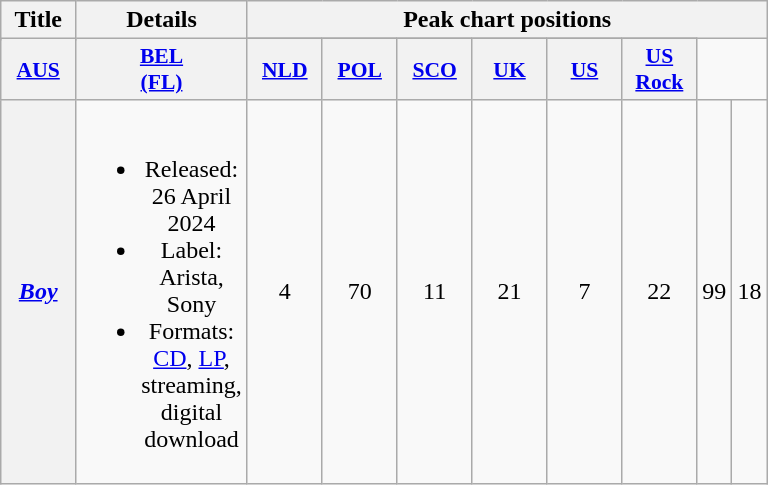<table class="wikitable plainrowheaders" style="text-align:center;">
<tr>
<th scope="col" rowspan="2">Title</th>
<th scope="col" rowspan="2">Details</th>
<th scope="col" colspan="8">Peak chart positions</th>
</tr>
<tr>
</tr>
<tr>
<th scope="col" style="width:3em;font-size:90%;"><a href='#'>AUS</a><br></th>
<th scope="col" style="width:3em;font-size:90%;"><a href='#'>BEL<br>(FL)</a><br></th>
<th scope="col" style="width:3em;font-size:90%;"><a href='#'>NLD</a><br></th>
<th scope="col" style="width:3em;font-size:90%;"><a href='#'>POL</a><br></th>
<th scope="col" style="width:3em;font-size:90%;"><a href='#'>SCO</a><br></th>
<th scope="col" style="width:3em;font-size:90%;"><a href='#'>UK</a><br></th>
<th scope="col" style="width:3em;font-size:90%;"><a href='#'>US</a><br></th>
<th scope="col" style="width:3em;font-size:90%;"><a href='#'>US<br>Rock</a><br></th>
</tr>
<tr>
<th scope="row"><em><a href='#'>Boy</a></em></th>
<td><br><ul><li>Released: 26 April 2024</li><li>Label: Arista, Sony</li><li>Formats: <a href='#'>CD</a>, <a href='#'>LP</a>, streaming, digital download</li></ul></td>
<td>4</td>
<td>70</td>
<td>11</td>
<td>21</td>
<td>7</td>
<td>22</td>
<td>99</td>
<td>18</td>
</tr>
</table>
